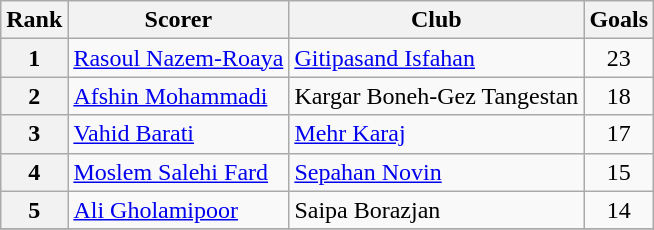<table class="wikitable" style="text-align:center">
<tr>
<th>Rank</th>
<th>Scorer</th>
<th>Club</th>
<th>Goals</th>
</tr>
<tr>
<th rowspan="1">1</th>
<td align="left"> <a href='#'>Rasoul Nazem-Roaya</a></td>
<td align="left"><a href='#'>Gitipasand Isfahan</a></td>
<td>23</td>
</tr>
<tr>
<th rowspan="1">2</th>
<td align="left"> <a href='#'>Afshin Mohammadi</a></td>
<td align="left">Kargar Boneh-Gez Tangestan</td>
<td>18</td>
</tr>
<tr>
<th rowspan="1">3</th>
<td align="left"> <a href='#'>Vahid Barati</a></td>
<td align="left"><a href='#'>Mehr Karaj</a></td>
<td>17</td>
</tr>
<tr>
<th rowspan="1">4</th>
<td align="left"> <a href='#'>Moslem Salehi Fard</a></td>
<td align="left"><a href='#'>Sepahan Novin</a></td>
<td>15</td>
</tr>
<tr>
<th rowspan="1">5</th>
<td align="left"> <a href='#'>Ali Gholamipoor</a></td>
<td align="left">Saipa Borazjan</td>
<td>14</td>
</tr>
<tr>
</tr>
</table>
